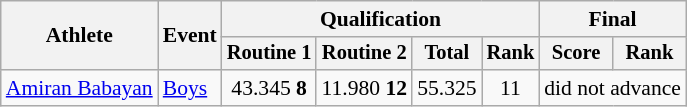<table class="wikitable" style="font-size:90%">
<tr>
<th rowspan="2">Athlete</th>
<th rowspan="2">Event</th>
<th colspan="4">Qualification</th>
<th colspan="2">Final</th>
</tr>
<tr style="font-size:95%">
<th>Routine 1</th>
<th>Routine 2</th>
<th>Total</th>
<th>Rank</th>
<th>Score</th>
<th>Rank</th>
</tr>
<tr align=center>
<td align=left><a href='#'>Amiran Babayan</a></td>
<td align=left><a href='#'>Boys</a></td>
<td>43.345	<strong>8	</strong></td>
<td>11.980	<strong>12</strong></td>
<td>55.325</td>
<td>11</td>
<td colspan=2>did not advance</td>
</tr>
</table>
